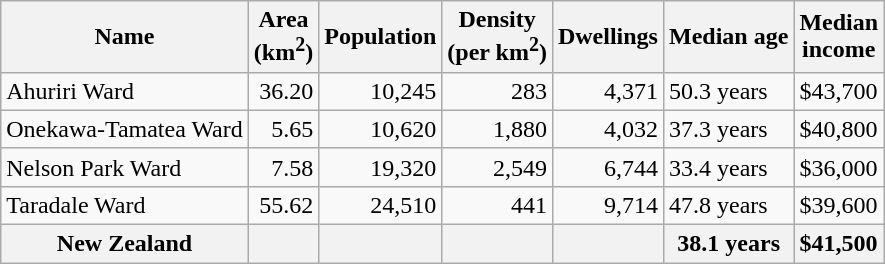<table class="wikitable">
<tr>
<th>Name</th>
<th>Area<br>(km<sup>2</sup>)</th>
<th>Population</th>
<th>Density<br>(per km<sup>2</sup>)</th>
<th>Dwellings</th>
<th>Median age</th>
<th>Median<br>income</th>
</tr>
<tr>
<td>Ahuriri Ward</td>
<td style="text-align:right;">36.20</td>
<td style="text-align:right;">10,245</td>
<td style="text-align:right;">283</td>
<td style="text-align:right;">4,371</td>
<td>50.3 years</td>
<td>$43,700</td>
</tr>
<tr>
<td>Onekawa-Tamatea Ward</td>
<td style="text-align:right;">5.65</td>
<td style="text-align:right;">10,620</td>
<td style="text-align:right;">1,880</td>
<td style="text-align:right;">4,032</td>
<td>37.3 years</td>
<td>$40,800</td>
</tr>
<tr>
<td>Nelson Park Ward</td>
<td style="text-align:right;">7.58</td>
<td style="text-align:right;">19,320</td>
<td style="text-align:right;">2,549</td>
<td style="text-align:right;">6,744</td>
<td>33.4 years</td>
<td>$36,000</td>
</tr>
<tr>
<td>Taradale Ward</td>
<td style="text-align:right;">55.62</td>
<td style="text-align:right;">24,510</td>
<td style="text-align:right;">441</td>
<td style="text-align:right;">9,714</td>
<td>47.8 years</td>
<td>$39,600</td>
</tr>
<tr>
<th>New Zealand</th>
<th></th>
<th></th>
<th></th>
<th></th>
<th>38.1 years</th>
<th style="text-align:left;">$41,500</th>
</tr>
</table>
